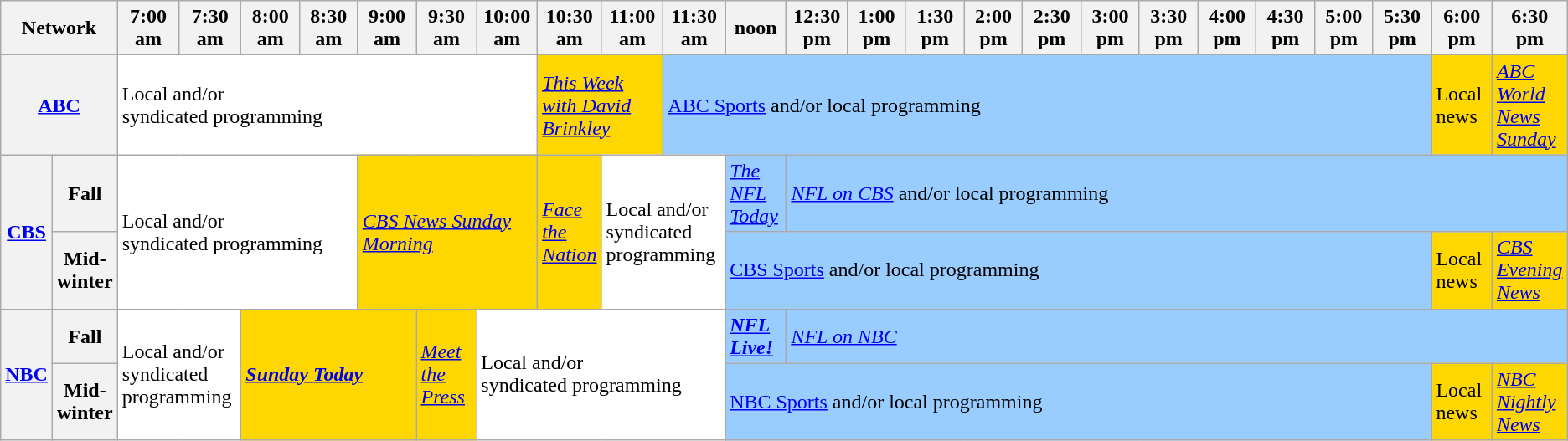<table class=wikitable>
<tr>
<th width="1.5%" bgcolor="#C0C0C0" colspan="2">Network</th>
<th width="4%" bgcolor="#C0C0C0">7:00 am</th>
<th width="4%" bgcolor="#C0C0C0">7:30 am</th>
<th width="4%" bgcolor="#C0C0C0">8:00 am</th>
<th width="4%" bgcolor="#C0C0C0">8:30 am</th>
<th width="4%" bgcolor="#C0C0C0">9:00 am</th>
<th width="4%" bgcolor="#C0C0C0">9:30 am</th>
<th width="4%" bgcolor="#C0C0C0">10:00 am</th>
<th width="4%" bgcolor="#C0C0C0">10:30 am</th>
<th width="4%" bgcolor="#C0C0C0">11:00 am</th>
<th width="4%" bgcolor="#C0C0C0">11:30 am</th>
<th width="4%" bgcolor="#C0C0C0">noon</th>
<th width="4%" bgcolor="#C0C0C0">12:30 pm</th>
<th width="4%" bgcolor="#C0C0C0">1:00 pm</th>
<th width="4%" bgcolor="#C0C0C0">1:30 pm</th>
<th width="4%" bgcolor="#C0C0C0">2:00 pm</th>
<th width="4%" bgcolor="#C0C0C0">2:30 pm</th>
<th width="4%" bgcolor="#C0C0C0">3:00 pm</th>
<th width="4%" bgcolor="#C0C0C0">3:30 pm</th>
<th width="4%" bgcolor="#C0C0C0">4:00 pm</th>
<th width="4%" bgcolor="#C0C0C0">4:30 pm</th>
<th width="4%" bgcolor="#C0C0C0">5:00 pm</th>
<th width="4%" bgcolor="#C0C0C0">5:30 pm</th>
<th width="4%" bgcolor="#C0C0C0">6:00 pm</th>
<th width="4%" bgcolor="#C0C0C0">6:30 pm</th>
</tr>
<tr>
<th bgcolor="#C0C0C0" colspan="2"><a href='#'>ABC</a></th>
<td bgcolor="white" colspan="7">Local and/or<br>syndicated programming</td>
<td bgcolor="gold" colspan="2"><em><a href='#'>This Week with David Brinkley</a></em></td>
<td bgcolor="99ccff" colspan="13"><a href='#'>ABC Sports</a> and/or local programming</td>
<td bgcolor="gold">Local news</td>
<td bgcolor="gold"><em><a href='#'>ABC World News Sunday</a></em></td>
</tr>
<tr>
<th bgcolor="#C0C0C0" rowspan="2"><a href='#'>CBS</a></th>
<th>Fall</th>
<td bgcolor="white" rowspan="2"colspan="4">Local and/or<br>syndicated programming</td>
<td bgcolor="gold" rowspan="2"colspan="3"><em><a href='#'>CBS News Sunday Morning</a></em></td>
<td bgcolor="gold" rowspan="2"colspan="1"><em><a href='#'>Face the Nation</a></em></td>
<td bgcolor="white" rowspan="2"colspan="2">Local and/or<br>syndicated programming</td>
<td bgcolor="99ccff" rowspan="1"><em><a href='#'>The NFL Today</a></em></td>
<td bgcolor="99ccff" colspan="13" rowspan="1"><em><a href='#'>NFL on CBS</a></em> and/or local programming</td>
</tr>
<tr>
<th>Mid-winter</th>
<td bgcolor="99ccff" rowspan="1"colspan="12"><a href='#'>CBS Sports</a> and/or local programming</td>
<td bgcolor="gold"rowspan="1">Local news</td>
<td bgcolor="gold"rowspan="1"><em><a href='#'>CBS Evening News</a></em></td>
</tr>
<tr>
<th bgcolor="#C0C0C0" rowspan="2"><a href='#'>NBC</a></th>
<th>Fall</th>
<td bgcolor="white" colspan="2" rowspan="2">Local and/or<br>syndicated programming</td>
<td bgcolor="gold" colspan="3" rowspan="2"><strong><em><a href='#'>Sunday Today</a></em></strong></td>
<td bgcolor="gold" rowspan="2"><em><a href='#'>Meet the Press</a></em></td>
<td bgcolor="white" colspan="4" rowspan="2">Local and/or<br>syndicated programming</td>
<td bgcolor="99ccff" rowspan="1"><strong><em><a href='#'>NFL Live!</a></em></strong></td>
<td bgcolor="99ccff" colspan="13" rowspan="1"><em><a href='#'>NFL on NBC</a></em></td>
</tr>
<tr>
<th>Mid-winter</th>
<td bgcolor="99ccff" colspan="12" rowspan="1"><a href='#'>NBC Sports</a> and/or local programming</td>
<td bgcolor="gold" rowspan="1">Local news</td>
<td bgcolor="gold" rowspan="1"><em><a href='#'>NBC Nightly News</a></em></td>
</tr>
</table>
